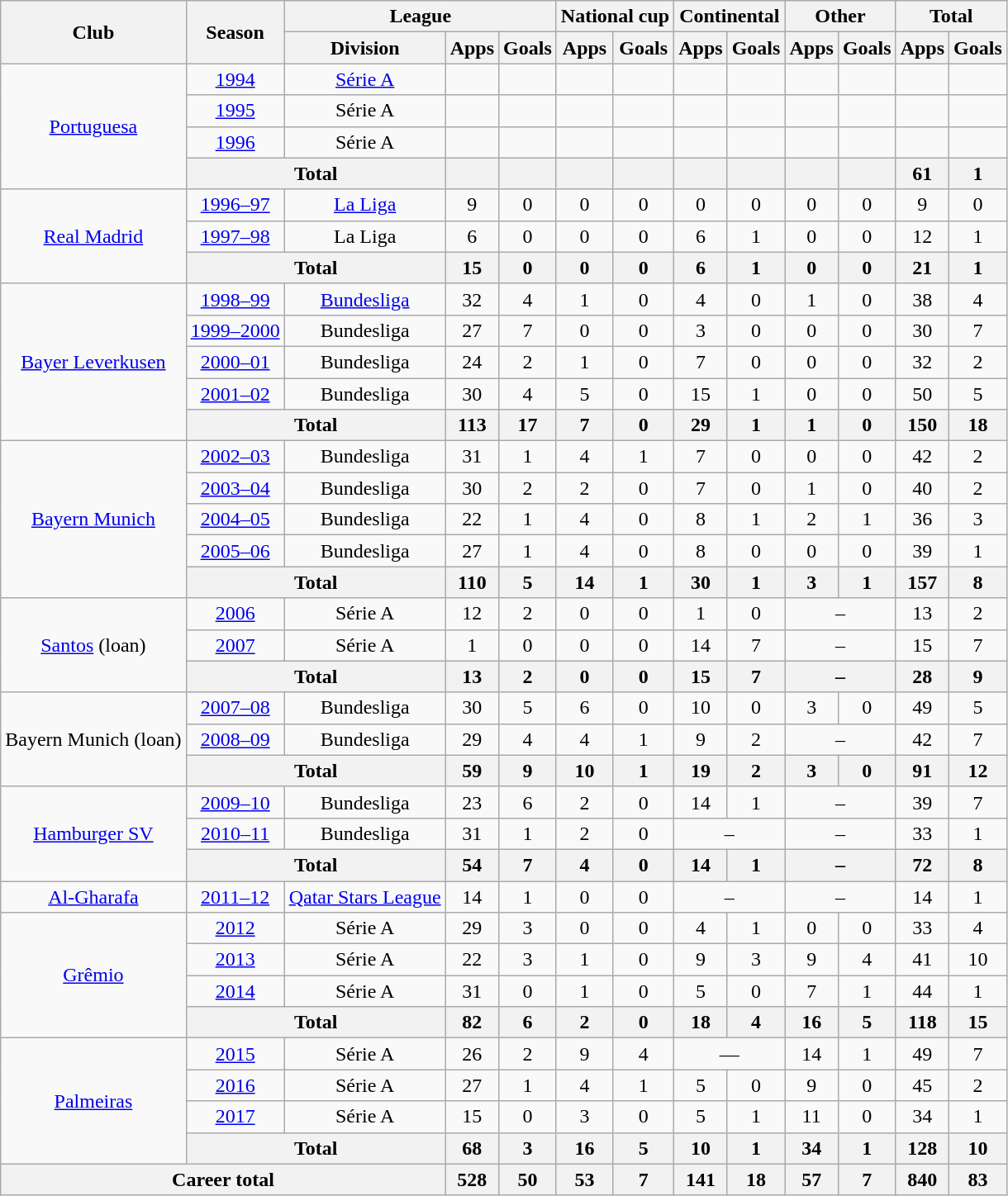<table class="wikitable" style="text-align:center">
<tr>
<th rowspan="2">Club</th>
<th rowspan="2">Season</th>
<th colspan="3">League</th>
<th colspan="2">National cup</th>
<th colspan="2">Continental</th>
<th colspan="2">Other</th>
<th colspan="2">Total</th>
</tr>
<tr>
<th>Division</th>
<th>Apps</th>
<th>Goals</th>
<th>Apps</th>
<th>Goals</th>
<th>Apps</th>
<th>Goals</th>
<th>Apps</th>
<th>Goals</th>
<th>Apps</th>
<th>Goals</th>
</tr>
<tr>
<td rowspan="4"><a href='#'>Portuguesa</a></td>
<td><a href='#'>1994</a></td>
<td><a href='#'>Série A</a></td>
<td></td>
<td></td>
<td></td>
<td></td>
<td></td>
<td></td>
<td></td>
<td></td>
<td></td>
<td></td>
</tr>
<tr>
<td><a href='#'>1995</a></td>
<td>Série A</td>
<td></td>
<td></td>
<td></td>
<td></td>
<td></td>
<td></td>
<td></td>
<td></td>
<td></td>
<td></td>
</tr>
<tr>
<td><a href='#'>1996</a></td>
<td>Série A</td>
<td></td>
<td></td>
<td></td>
<td></td>
<td></td>
<td></td>
<td></td>
<td></td>
<td></td>
<td></td>
</tr>
<tr>
<th colspan="2">Total</th>
<th></th>
<th></th>
<th></th>
<th></th>
<th></th>
<th></th>
<th></th>
<th></th>
<th>61</th>
<th>1</th>
</tr>
<tr>
<td rowspan="3"><a href='#'>Real Madrid</a></td>
<td><a href='#'>1996–97</a></td>
<td><a href='#'>La Liga</a></td>
<td>9</td>
<td>0</td>
<td>0</td>
<td>0</td>
<td>0</td>
<td>0</td>
<td>0</td>
<td>0</td>
<td>9</td>
<td>0</td>
</tr>
<tr>
<td><a href='#'>1997–98</a></td>
<td>La Liga</td>
<td>6</td>
<td>0</td>
<td>0</td>
<td>0</td>
<td>6</td>
<td>1</td>
<td>0</td>
<td>0</td>
<td>12</td>
<td>1</td>
</tr>
<tr>
<th colspan="2">Total</th>
<th>15</th>
<th>0</th>
<th>0</th>
<th>0</th>
<th>6</th>
<th>1</th>
<th>0</th>
<th>0</th>
<th>21</th>
<th>1</th>
</tr>
<tr>
<td rowspan="5"><a href='#'>Bayer Leverkusen</a></td>
<td><a href='#'>1998–99</a></td>
<td><a href='#'>Bundesliga</a></td>
<td>32</td>
<td>4</td>
<td>1</td>
<td>0</td>
<td>4</td>
<td>0</td>
<td>1</td>
<td>0</td>
<td>38</td>
<td>4</td>
</tr>
<tr>
<td><a href='#'>1999–2000</a></td>
<td>Bundesliga</td>
<td>27</td>
<td>7</td>
<td>0</td>
<td>0</td>
<td>3</td>
<td>0</td>
<td>0</td>
<td>0</td>
<td>30</td>
<td>7</td>
</tr>
<tr>
<td><a href='#'>2000–01</a></td>
<td>Bundesliga</td>
<td>24</td>
<td>2</td>
<td>1</td>
<td>0</td>
<td>7</td>
<td>0</td>
<td>0</td>
<td>0</td>
<td>32</td>
<td>2</td>
</tr>
<tr>
<td><a href='#'>2001–02</a></td>
<td>Bundesliga</td>
<td>30</td>
<td>4</td>
<td>5</td>
<td>0</td>
<td>15</td>
<td>1</td>
<td>0</td>
<td>0</td>
<td>50</td>
<td>5</td>
</tr>
<tr>
<th colspan="2">Total</th>
<th>113</th>
<th>17</th>
<th>7</th>
<th>0</th>
<th>29</th>
<th>1</th>
<th>1</th>
<th>0</th>
<th>150</th>
<th>18</th>
</tr>
<tr>
<td rowspan="5"><a href='#'>Bayern Munich</a></td>
<td><a href='#'>2002–03</a></td>
<td>Bundesliga</td>
<td>31</td>
<td>1</td>
<td>4</td>
<td>1</td>
<td>7</td>
<td>0</td>
<td>0</td>
<td>0</td>
<td>42</td>
<td>2</td>
</tr>
<tr>
<td><a href='#'>2003–04</a></td>
<td>Bundesliga</td>
<td>30</td>
<td>2</td>
<td>2</td>
<td>0</td>
<td>7</td>
<td>0</td>
<td>1</td>
<td>0</td>
<td>40</td>
<td>2</td>
</tr>
<tr>
<td><a href='#'>2004–05</a></td>
<td>Bundesliga</td>
<td>22</td>
<td>1</td>
<td>4</td>
<td>0</td>
<td>8</td>
<td>1</td>
<td>2</td>
<td>1</td>
<td>36</td>
<td>3</td>
</tr>
<tr>
<td><a href='#'>2005–06</a></td>
<td>Bundesliga</td>
<td>27</td>
<td>1</td>
<td>4</td>
<td>0</td>
<td>8</td>
<td>0</td>
<td>0</td>
<td>0</td>
<td>39</td>
<td>1</td>
</tr>
<tr>
<th colspan="2">Total</th>
<th>110</th>
<th>5</th>
<th>14</th>
<th>1</th>
<th>30</th>
<th>1</th>
<th>3</th>
<th>1</th>
<th>157</th>
<th>8</th>
</tr>
<tr>
<td rowspan="3"><a href='#'>Santos</a> (loan)</td>
<td><a href='#'>2006</a></td>
<td>Série A</td>
<td>12</td>
<td>2</td>
<td>0</td>
<td>0</td>
<td>1</td>
<td>0</td>
<td colspan="2">–</td>
<td>13</td>
<td>2</td>
</tr>
<tr>
<td><a href='#'>2007</a></td>
<td>Série A</td>
<td>1</td>
<td>0</td>
<td>0</td>
<td>0</td>
<td>14</td>
<td>7</td>
<td colspan="2">–</td>
<td>15</td>
<td>7</td>
</tr>
<tr>
<th colspan="2">Total</th>
<th>13</th>
<th>2</th>
<th>0</th>
<th>0</th>
<th>15</th>
<th>7</th>
<th colspan="2">–</th>
<th>28</th>
<th>9</th>
</tr>
<tr>
<td rowspan="3">Bayern Munich (loan)</td>
<td><a href='#'>2007–08</a></td>
<td>Bundesliga</td>
<td>30</td>
<td>5</td>
<td>6</td>
<td>0</td>
<td>10</td>
<td>0</td>
<td>3</td>
<td>0</td>
<td>49</td>
<td>5</td>
</tr>
<tr>
<td><a href='#'>2008–09</a></td>
<td>Bundesliga</td>
<td>29</td>
<td>4</td>
<td>4</td>
<td>1</td>
<td>9</td>
<td>2</td>
<td colspan="2">–</td>
<td>42</td>
<td>7</td>
</tr>
<tr>
<th colspan="2">Total</th>
<th>59</th>
<th>9</th>
<th>10</th>
<th>1</th>
<th>19</th>
<th>2</th>
<th>3</th>
<th>0</th>
<th>91</th>
<th>12</th>
</tr>
<tr>
<td rowspan="3"><a href='#'>Hamburger SV</a></td>
<td><a href='#'>2009–10</a></td>
<td>Bundesliga</td>
<td>23</td>
<td>6</td>
<td>2</td>
<td>0</td>
<td>14</td>
<td>1</td>
<td colspan="2">–</td>
<td>39</td>
<td>7</td>
</tr>
<tr>
<td><a href='#'>2010–11</a></td>
<td>Bundesliga</td>
<td>31</td>
<td>1</td>
<td>2</td>
<td>0</td>
<td colspan="2">–</td>
<td colspan="2">–</td>
<td>33</td>
<td>1</td>
</tr>
<tr>
<th colspan="2">Total</th>
<th>54</th>
<th>7</th>
<th>4</th>
<th>0</th>
<th>14</th>
<th>1</th>
<th colspan="2">–</th>
<th>72</th>
<th>8</th>
</tr>
<tr>
<td><a href='#'>Al-Gharafa</a></td>
<td><a href='#'>2011–12</a></td>
<td><a href='#'>Qatar Stars League</a></td>
<td>14</td>
<td>1</td>
<td>0</td>
<td>0</td>
<td colspan="2">–</td>
<td colspan="2">–</td>
<td>14</td>
<td>1</td>
</tr>
<tr>
<td rowspan="4"><a href='#'>Grêmio</a></td>
<td><a href='#'>2012</a></td>
<td>Série A</td>
<td>29</td>
<td>3</td>
<td>0</td>
<td>0</td>
<td>4</td>
<td>1</td>
<td>0</td>
<td>0</td>
<td>33</td>
<td>4</td>
</tr>
<tr>
<td><a href='#'>2013</a></td>
<td>Série A</td>
<td>22</td>
<td>3</td>
<td>1</td>
<td>0</td>
<td>9</td>
<td>3</td>
<td>9</td>
<td>4</td>
<td>41</td>
<td>10</td>
</tr>
<tr>
<td><a href='#'>2014</a></td>
<td>Série A</td>
<td>31</td>
<td>0</td>
<td>1</td>
<td>0</td>
<td>5</td>
<td>0</td>
<td>7</td>
<td>1</td>
<td>44</td>
<td>1</td>
</tr>
<tr>
<th colspan="2">Total</th>
<th>82</th>
<th>6</th>
<th>2</th>
<th>0</th>
<th>18</th>
<th>4</th>
<th>16</th>
<th>5</th>
<th>118</th>
<th>15</th>
</tr>
<tr>
<td rowspan="4"><a href='#'>Palmeiras</a></td>
<td><a href='#'>2015</a></td>
<td>Série A</td>
<td>26</td>
<td>2</td>
<td>9</td>
<td>4</td>
<td colspan="2">—</td>
<td>14</td>
<td>1</td>
<td>49</td>
<td>7</td>
</tr>
<tr>
<td><a href='#'>2016</a></td>
<td>Série A</td>
<td>27</td>
<td>1</td>
<td>4</td>
<td>1</td>
<td>5</td>
<td>0</td>
<td>9</td>
<td>0</td>
<td>45</td>
<td>2</td>
</tr>
<tr>
<td><a href='#'>2017</a></td>
<td>Série A</td>
<td>15</td>
<td>0</td>
<td>3</td>
<td>0</td>
<td>5</td>
<td>1</td>
<td>11</td>
<td>0</td>
<td>34</td>
<td>1</td>
</tr>
<tr>
<th colspan="2">Total</th>
<th>68</th>
<th>3</th>
<th>16</th>
<th>5</th>
<th>10</th>
<th>1</th>
<th>34</th>
<th>1</th>
<th>128</th>
<th>10</th>
</tr>
<tr>
<th colspan="3">Career total</th>
<th>528</th>
<th>50</th>
<th>53</th>
<th>7</th>
<th>141</th>
<th>18</th>
<th>57</th>
<th>7</th>
<th>840</th>
<th>83</th>
</tr>
</table>
